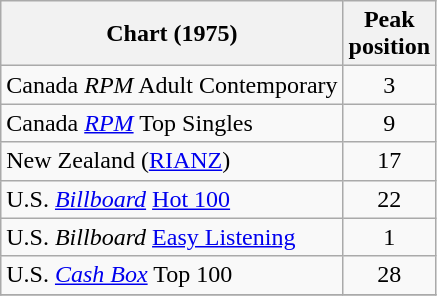<table class="wikitable sortable">
<tr>
<th>Chart (1975)</th>
<th>Peak<br>position</th>
</tr>
<tr>
<td>Canada <em>RPM</em> Adult Contemporary</td>
<td style="text-align:center;">3</td>
</tr>
<tr>
<td>Canada <em><a href='#'>RPM</a></em> Top Singles</td>
<td style="text-align:center;">9</td>
</tr>
<tr>
<td>New Zealand (<a href='#'>RIANZ</a>)</td>
<td style="text-align:center;">17</td>
</tr>
<tr>
<td>U.S. <em><a href='#'>Billboard</a></em> <a href='#'>Hot 100</a></td>
<td style="text-align:center;">22</td>
</tr>
<tr>
<td>U.S. <em>Billboard</em> <a href='#'>Easy Listening</a></td>
<td style="text-align:center;">1</td>
</tr>
<tr>
<td>U.S. <a href='#'><em>Cash Box</em></a> Top 100</td>
<td align="center">28</td>
</tr>
<tr>
</tr>
</table>
